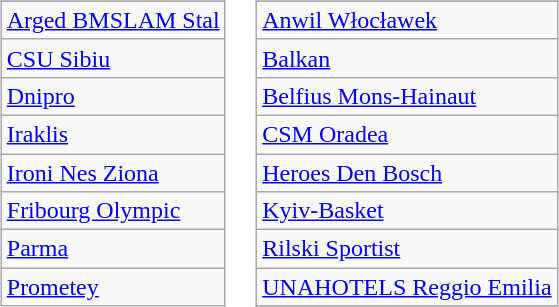<table>
<tr valign="top">
<td><br><table class="wikitable">
<tr>
</tr>
<tr>
<td> <a href='#'>Arged BMSLAM Stal</a></td>
</tr>
<tr>
<td> <a href='#'>CSU Sibiu</a></td>
</tr>
<tr>
<td> <a href='#'>Dnipro</a></td>
</tr>
<tr>
<td> <a href='#'>Iraklis</a></td>
</tr>
<tr>
<td> <a href='#'>Ironi Nes Ziona</a></td>
</tr>
<tr>
<td> <a href='#'>Fribourg Olympic</a></td>
</tr>
<tr>
<td> <a href='#'>Parma</a></td>
</tr>
<tr>
<td> <a href='#'>Prometey</a></td>
</tr>
</table>
</td>
<td><br><table class="wikitable">
<tr>
</tr>
<tr>
<td> <a href='#'>Anwil Włocławek</a></td>
</tr>
<tr>
<td> <a href='#'>Balkan</a></td>
</tr>
<tr>
<td> <a href='#'>Belfius Mons-Hainaut</a></td>
</tr>
<tr>
<td> <a href='#'>CSM Oradea</a></td>
</tr>
<tr>
<td> <a href='#'>Heroes Den Bosch</a></td>
</tr>
<tr>
<td> <a href='#'>Kyiv-Basket</a></td>
</tr>
<tr>
<td> <a href='#'>Rilski Sportist</a></td>
</tr>
<tr>
<td> <a href='#'>UNAHOTELS Reggio Emilia</a></td>
</tr>
<tr>
</tr>
</table>
</td>
</tr>
</table>
